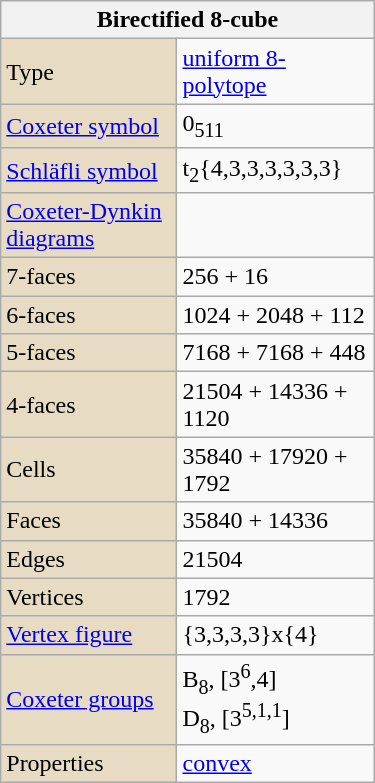<table class="wikitable" align="right" style="margin-left:10px" width="250">
<tr>
<th bgcolor=#e7dcc3 colspan=2>Birectified 8-cube</th>
</tr>
<tr>
<td bgcolor=#e7dcc3>Type</td>
<td><a href='#'>uniform 8-polytope</a></td>
</tr>
<tr>
<td bgcolor=#e7dcc3><a href='#'>Coxeter symbol</a></td>
<td>0<sub>511</sub></td>
</tr>
<tr>
<td bgcolor=#e7dcc3><a href='#'>Schläfli symbol</a></td>
<td>t<sub>2</sub>{4,3,3,3,3,3,3}</td>
</tr>
<tr>
<td bgcolor=#e7dcc3><a href='#'>Coxeter-Dynkin diagrams</a></td>
<td><br></td>
</tr>
<tr>
<td bgcolor=#e7dcc3>7-faces</td>
<td>256 + 16</td>
</tr>
<tr>
<td bgcolor=#e7dcc3>6-faces</td>
<td>1024 + 2048 + 112</td>
</tr>
<tr>
<td bgcolor=#e7dcc3>5-faces</td>
<td>7168 + 7168 + 448</td>
</tr>
<tr>
<td bgcolor=#e7dcc3>4-faces</td>
<td>21504 + 14336 + 1120</td>
</tr>
<tr>
<td bgcolor=#e7dcc3>Cells</td>
<td>35840 + 17920 + 1792</td>
</tr>
<tr>
<td bgcolor=#e7dcc3>Faces</td>
<td>35840 + 14336</td>
</tr>
<tr>
<td bgcolor=#e7dcc3>Edges</td>
<td>21504</td>
</tr>
<tr>
<td bgcolor=#e7dcc3>Vertices</td>
<td>1792</td>
</tr>
<tr>
<td bgcolor=#e7dcc3><a href='#'>Vertex figure</a></td>
<td>{3,3,3,3}x{4}</td>
</tr>
<tr>
<td bgcolor=#e7dcc3><a href='#'>Coxeter groups</a></td>
<td>B<sub>8</sub>, [3<sup>6</sup>,4]<br>D<sub>8</sub>, [3<sup>5,1,1</sup>]</td>
</tr>
<tr>
<td bgcolor=#e7dcc3>Properties</td>
<td><a href='#'>convex</a></td>
</tr>
</table>
